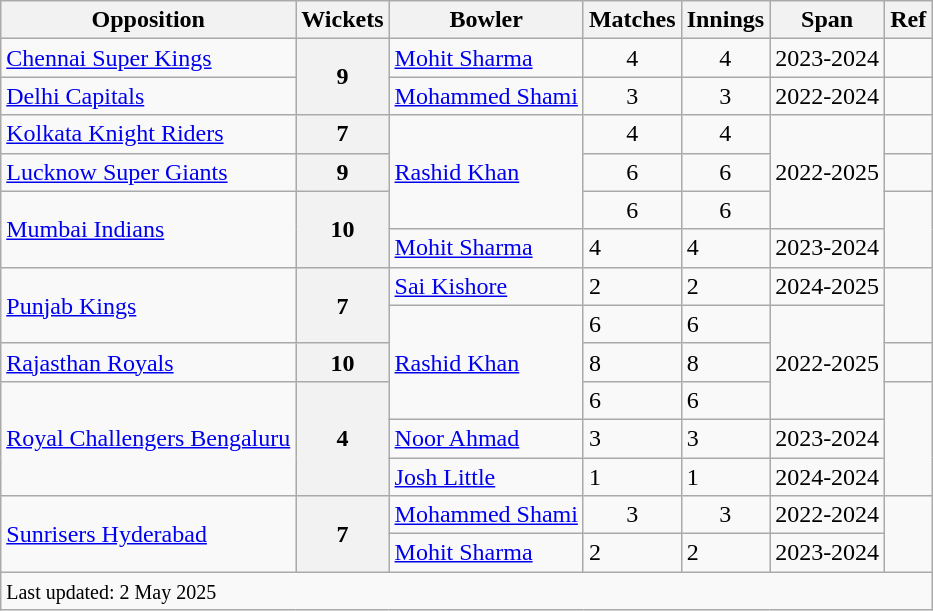<table class="wikitable sortable">
<tr>
<th scope="col">Opposition</th>
<th scope="col">Wickets</th>
<th scope="col">Bowler</th>
<th scope="col">Matches</th>
<th scope="col">Innings</th>
<th scope="col">Span</th>
<th scope="col">Ref</th>
</tr>
<tr>
<td><a href='#'>Chennai Super Kings</a></td>
<th rowspan="2">9</th>
<td><a href='#'>Mohit Sharma</a></td>
<td align="center">4</td>
<td align="center">4</td>
<td>2023-2024</td>
<td></td>
</tr>
<tr>
<td><a href='#'>Delhi Capitals</a></td>
<td><a href='#'>Mohammed Shami</a></td>
<td align="center">3</td>
<td align="center">3</td>
<td>2022-2024</td>
<td></td>
</tr>
<tr>
<td><a href='#'>Kolkata Knight Riders</a></td>
<th>7</th>
<td rowspan="3"><a href='#'>Rashid Khan</a></td>
<td align="center">4</td>
<td align="center">4</td>
<td rowspan="3">2022-2025</td>
<td></td>
</tr>
<tr>
<td><a href='#'>Lucknow Super Giants</a></td>
<th>9</th>
<td align="center">6</td>
<td align="center">6</td>
<td></td>
</tr>
<tr>
<td rowspan="2"><a href='#'>Mumbai Indians</a></td>
<th rowspan="2">10</th>
<td align="center">6</td>
<td align="center">6</td>
<td rowspan="2"></td>
</tr>
<tr>
<td><a href='#'>Mohit Sharma</a></td>
<td>4</td>
<td>4</td>
<td>2023-2024</td>
</tr>
<tr>
<td rowspan="2"><a href='#'>Punjab Kings</a></td>
<th rowspan="2">7</th>
<td><a href='#'>Sai Kishore</a></td>
<td>2</td>
<td>2</td>
<td>2024-2025</td>
<td rowspan="2"></td>
</tr>
<tr>
<td rowspan="3"><a href='#'>Rashid Khan</a></td>
<td>6</td>
<td>6</td>
<td rowspan="3">2022-2025</td>
</tr>
<tr>
<td><a href='#'>Rajasthan Royals</a></td>
<th>10</th>
<td>8</td>
<td>8</td>
<td></td>
</tr>
<tr>
<td rowspan="3"><a href='#'>Royal Challengers Bengaluru</a></td>
<th rowspan="3">4</th>
<td>6</td>
<td>6</td>
<td rowspan="3"></td>
</tr>
<tr>
<td><a href='#'>Noor Ahmad</a></td>
<td>3</td>
<td>3</td>
<td>2023-2024</td>
</tr>
<tr>
<td><a href='#'>Josh Little</a></td>
<td>1</td>
<td>1</td>
<td>2024-2024</td>
</tr>
<tr>
<td rowspan="2"><a href='#'>Sunrisers Hyderabad</a></td>
<th rowspan="2">7</th>
<td><a href='#'>Mohammed Shami</a></td>
<td align="center">3</td>
<td align="center">3</td>
<td>2022-2024</td>
<td rowspan="2"></td>
</tr>
<tr>
<td><a href='#'>Mohit Sharma</a></td>
<td>2</td>
<td>2</td>
<td>2023-2024</td>
</tr>
<tr>
<td colspan="7"><small>Last updated: 2 May 2025</small></td>
</tr>
</table>
